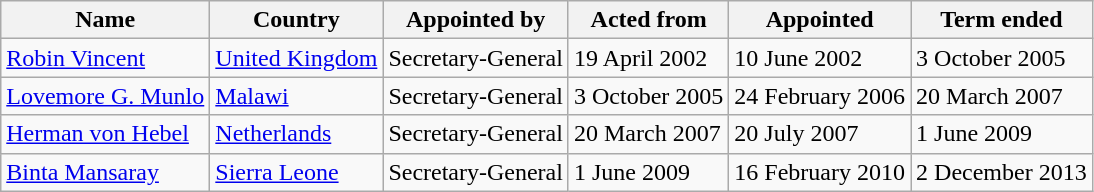<table class="wikitable">
<tr>
<th>Name</th>
<th>Country</th>
<th>Appointed by</th>
<th>Acted from</th>
<th>Appointed</th>
<th>Term ended</th>
</tr>
<tr>
<td><a href='#'>Robin Vincent</a></td>
<td> <a href='#'>United Kingdom</a></td>
<td>Secretary-General</td>
<td>19 April 2002</td>
<td>10 June 2002</td>
<td>3 October 2005</td>
</tr>
<tr>
<td><a href='#'>Lovemore G. Munlo</a></td>
<td> <a href='#'>Malawi</a></td>
<td>Secretary-General</td>
<td>3 October 2005</td>
<td>24 February 2006</td>
<td>20 March 2007</td>
</tr>
<tr>
<td><a href='#'>Herman von Hebel</a></td>
<td> <a href='#'>Netherlands</a></td>
<td>Secretary-General</td>
<td>20 March 2007</td>
<td>20 July 2007</td>
<td>1 June 2009</td>
</tr>
<tr>
<td><a href='#'>Binta Mansaray</a></td>
<td> <a href='#'>Sierra Leone</a></td>
<td>Secretary-General</td>
<td>1 June 2009</td>
<td>16 February 2010</td>
<td>2 December 2013</td>
</tr>
</table>
